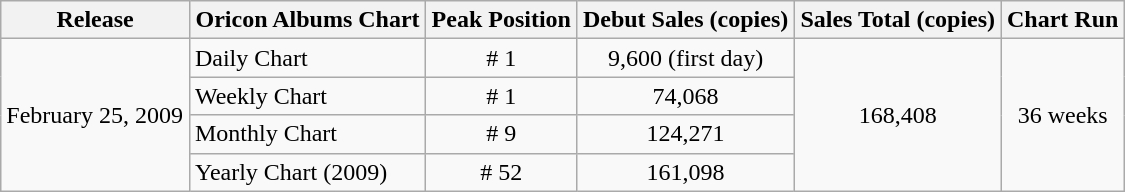<table class="wikitable" width="750px">
<tr>
<th>Release</th>
<th>Oricon Albums Chart</th>
<th>Peak Position</th>
<th>Debut Sales (copies)</th>
<th>Sales Total (copies)</th>
<th>Chart Run</th>
</tr>
<tr>
<td rowspan="4">February 25, 2009</td>
<td>Daily Chart</td>
<td align="center"># 1</td>
<td align="center">9,600 (first day)</td>
<td rowspan="4" align="center">168,408</td>
<td rowspan="4" align="center">36 weeks</td>
</tr>
<tr>
<td>Weekly Chart</td>
<td align="center"># 1</td>
<td align="center">74,068</td>
</tr>
<tr>
<td>Monthly Chart</td>
<td align="center"># 9</td>
<td align="center">124,271</td>
</tr>
<tr>
<td>Yearly Chart (2009)</td>
<td align="center"># 52</td>
<td align="center">161,098</td>
</tr>
</table>
